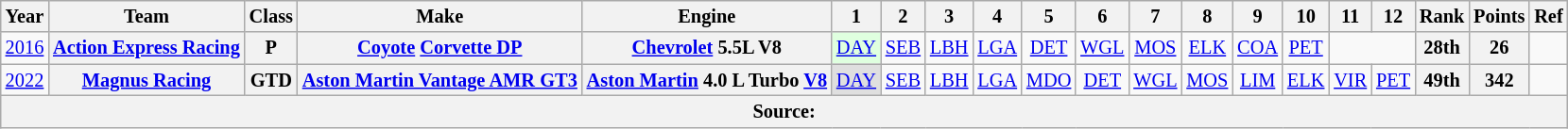<table class="wikitable" style="text-align:center; font-size:85%;">
<tr>
<th>Year</th>
<th>Team</th>
<th>Class</th>
<th>Make</th>
<th>Engine</th>
<th>1</th>
<th>2</th>
<th>3</th>
<th>4</th>
<th>5</th>
<th>6</th>
<th>7</th>
<th>8</th>
<th>9</th>
<th>10</th>
<th>11</th>
<th>12</th>
<th>Rank</th>
<th>Points</th>
<th>Ref</th>
</tr>
<tr>
<td><a href='#'>2016</a></td>
<th nowrap><a href='#'>Action Express Racing</a></th>
<th>P</th>
<th nowrap><a href='#'>Coyote</a> <a href='#'>Corvette DP</a></th>
<th nowrap><a href='#'>Chevrolet</a> 5.5L V8</th>
<td style="background:#DFFFDF;"><a href='#'>DAY</a><br></td>
<td><a href='#'>SEB</a></td>
<td><a href='#'>LBH</a></td>
<td><a href='#'>LGA</a></td>
<td><a href='#'>DET</a></td>
<td><a href='#'>WGL</a></td>
<td><a href='#'>MOS</a></td>
<td><a href='#'>ELK</a></td>
<td><a href='#'>COA</a></td>
<td><a href='#'>PET</a><br></td>
<td colspan=2></td>
<th>28th</th>
<th>26</th>
<td></td>
</tr>
<tr>
<td><a href='#'>2022</a></td>
<th nowrap><a href='#'>Magnus Racing</a></th>
<th>GTD</th>
<th nowrap><a href='#'>Aston Martin Vantage AMR GT3</a></th>
<th nowrap><a href='#'>Aston Martin</a> 4.0 L Turbo <a href='#'>V8</a></th>
<td style="background:#DFDFDF;"><a href='#'>DAY</a><br></td>
<td><a href='#'>SEB</a></td>
<td><a href='#'>LBH</a></td>
<td><a href='#'>LGA</a></td>
<td><a href='#'>MDO</a></td>
<td><a href='#'>DET</a></td>
<td><a href='#'>WGL</a></td>
<td><a href='#'>MOS</a></td>
<td><a href='#'>LIM</a></td>
<td><a href='#'>ELK</a></td>
<td><a href='#'>VIR</a></td>
<td><a href='#'>PET</a></td>
<th>49th</th>
<th>342</th>
<td></td>
</tr>
<tr>
<th colspan="20">Source:</th>
</tr>
</table>
